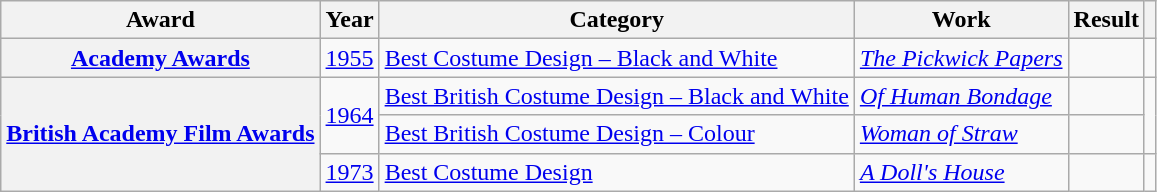<table class="wikitable">
<tr>
<th>Award</th>
<th>Year</th>
<th>Category</th>
<th>Work</th>
<th>Result</th>
<th class="unsortable"></th>
</tr>
<tr>
<th scope="row" style="text-align:center;"><a href='#'>Academy Awards</a></th>
<td style="text-align:center;"><a href='#'>1955</a></td>
<td><a href='#'>Best Costume Design – Black and White</a></td>
<td><em><a href='#'>The Pickwick Papers</a></em></td>
<td></td>
<td style="text-align:center;"></td>
</tr>
<tr>
<th rowspan="3" scope="row" style="text-align:center;"><a href='#'>British Academy Film Awards</a></th>
<td rowspan="2", style="text-align:center;"><a href='#'>1964</a></td>
<td><a href='#'>Best British Costume Design – Black and White</a></td>
<td><em><a href='#'>Of Human Bondage</a></em></td>
<td></td>
<td rowspan="2", style="text-align:center;"></td>
</tr>
<tr>
<td><a href='#'>Best British Costume Design – Colour</a></td>
<td><em><a href='#'>Woman of Straw</a></em></td>
<td></td>
</tr>
<tr>
<td style="text-align:center;"><a href='#'>1973</a></td>
<td><a href='#'>Best Costume Design</a></td>
<td><em><a href='#'>A Doll's House</a></em></td>
<td></td>
<td style="text-align:center;"></td>
</tr>
</table>
